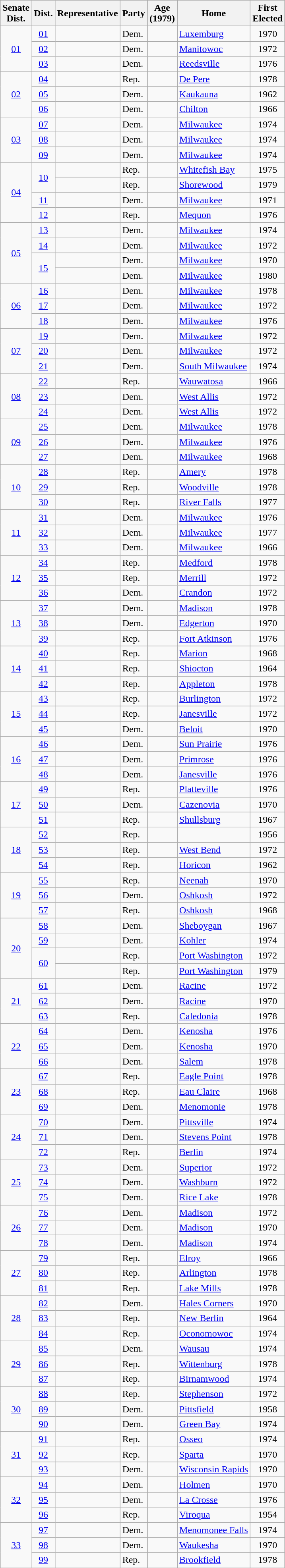<table class="wikitable sortable">
<tr>
<th>Senate<br>Dist.</th>
<th>Dist.</th>
<th>Representative</th>
<th>Party</th>
<th>Age<br>(1979)</th>
<th>Home</th>
<th>First<br>Elected</th>
</tr>
<tr>
<td align="center" rowspan="3"><a href='#'>01</a></td>
<td align="center"><a href='#'>01</a></td>
<td></td>
<td>Dem.</td>
<td align="center"></td>
<td><a href='#'>Luxemburg</a></td>
<td align="center">1970</td>
</tr>
<tr>
<td align="center"><a href='#'>02</a></td>
<td></td>
<td>Dem.</td>
<td align="center"></td>
<td><a href='#'>Manitowoc</a></td>
<td align="center">1972</td>
</tr>
<tr>
<td align="center"><a href='#'>03</a></td>
<td></td>
<td>Dem.</td>
<td align="center"></td>
<td><a href='#'>Reedsville</a></td>
<td align="center">1976</td>
</tr>
<tr>
<td align="center" rowspan="3"><a href='#'>02</a></td>
<td align="center"><a href='#'>04</a></td>
<td></td>
<td>Rep.</td>
<td align="center"></td>
<td><a href='#'>De Pere</a></td>
<td align="center">1978</td>
</tr>
<tr>
<td align="center"><a href='#'>05</a></td>
<td></td>
<td>Dem.</td>
<td align="center"></td>
<td><a href='#'>Kaukauna</a></td>
<td align="center">1962</td>
</tr>
<tr>
<td align="center"><a href='#'>06</a></td>
<td></td>
<td>Dem.</td>
<td align="center"></td>
<td><a href='#'>Chilton</a></td>
<td align="center">1966</td>
</tr>
<tr>
<td align="center" rowspan="3"><a href='#'>03</a></td>
<td align="center"><a href='#'>07</a></td>
<td></td>
<td>Dem.</td>
<td align="center"></td>
<td><a href='#'>Milwaukee</a></td>
<td align="center">1974</td>
</tr>
<tr>
<td align="center"><a href='#'>08</a></td>
<td></td>
<td>Dem.</td>
<td align="center"></td>
<td><a href='#'>Milwaukee</a></td>
<td align="center">1974</td>
</tr>
<tr>
<td align="center"><a href='#'>09</a></td>
<td></td>
<td>Dem.</td>
<td align="center"></td>
<td><a href='#'>Milwaukee</a></td>
<td align="center">1974</td>
</tr>
<tr>
<td align="center" rowspan="4"><a href='#'>04</a></td>
<td rowspan="2" align="center"><a href='#'>10</a></td>
<td> </td>
<td>Rep.</td>
<td align="center"></td>
<td><a href='#'>Whitefish Bay</a></td>
<td align="center">1975</td>
</tr>
<tr>
<td> </td>
<td>Rep.</td>
<td align="center"></td>
<td><a href='#'>Shorewood</a></td>
<td align="center">1979</td>
</tr>
<tr>
<td align="center"><a href='#'>11</a></td>
<td></td>
<td>Dem.</td>
<td align="center"></td>
<td><a href='#'>Milwaukee</a></td>
<td align="center">1971</td>
</tr>
<tr>
<td align="center"><a href='#'>12</a></td>
<td></td>
<td>Rep.</td>
<td align="center"></td>
<td><a href='#'>Mequon</a></td>
<td align="center">1976</td>
</tr>
<tr>
<td align="center" rowspan="4"><a href='#'>05</a></td>
<td align="center"><a href='#'>13</a></td>
<td></td>
<td>Dem.</td>
<td align="center"></td>
<td><a href='#'>Milwaukee</a></td>
<td align="center">1974</td>
</tr>
<tr>
<td align="center"><a href='#'>14</a></td>
<td></td>
<td>Dem.</td>
<td align="center"></td>
<td><a href='#'>Milwaukee</a></td>
<td align="center">1972</td>
</tr>
<tr>
<td rowspan="2" align="center"><a href='#'>15</a></td>
<td> </td>
<td>Dem.</td>
<td align="center"></td>
<td><a href='#'>Milwaukee</a></td>
<td align="center">1970</td>
</tr>
<tr>
<td> </td>
<td>Dem.</td>
<td align="center"></td>
<td><a href='#'>Milwaukee</a></td>
<td align="center">1980</td>
</tr>
<tr>
<td align="center" rowspan="3"><a href='#'>06</a></td>
<td align="center"><a href='#'>16</a></td>
<td></td>
<td>Dem.</td>
<td align="center"></td>
<td><a href='#'>Milwaukee</a></td>
<td align="center">1978</td>
</tr>
<tr>
<td align="center"><a href='#'>17</a></td>
<td></td>
<td>Dem.</td>
<td align="center"></td>
<td><a href='#'>Milwaukee</a></td>
<td align="center">1972</td>
</tr>
<tr>
<td align="center"><a href='#'>18</a></td>
<td></td>
<td>Dem.</td>
<td align="center"></td>
<td><a href='#'>Milwaukee</a></td>
<td align="center">1976</td>
</tr>
<tr>
<td align="center" rowspan="3"><a href='#'>07</a></td>
<td align="center"><a href='#'>19</a></td>
<td></td>
<td>Dem.</td>
<td align="center"></td>
<td><a href='#'>Milwaukee</a></td>
<td align="center">1972</td>
</tr>
<tr>
<td align="center"><a href='#'>20</a></td>
<td></td>
<td>Dem.</td>
<td align="center"></td>
<td><a href='#'>Milwaukee</a></td>
<td align="center">1972</td>
</tr>
<tr>
<td align="center"><a href='#'>21</a></td>
<td></td>
<td>Dem.</td>
<td align="center"></td>
<td><a href='#'>South Milwaukee</a></td>
<td align="center">1974</td>
</tr>
<tr>
<td align="center" rowspan="3"><a href='#'>08</a></td>
<td align="center"><a href='#'>22</a></td>
<td></td>
<td>Rep.</td>
<td align="center"></td>
<td><a href='#'>Wauwatosa</a></td>
<td align="center">1966</td>
</tr>
<tr>
<td align="center"><a href='#'>23</a></td>
<td></td>
<td>Dem.</td>
<td align="center"></td>
<td><a href='#'>West Allis</a></td>
<td align="center">1972</td>
</tr>
<tr>
<td align="center"><a href='#'>24</a></td>
<td></td>
<td>Dem.</td>
<td align="center"></td>
<td><a href='#'>West Allis</a></td>
<td align="center">1972</td>
</tr>
<tr>
<td align="center" rowspan="3"><a href='#'>09</a></td>
<td align="center"><a href='#'>25</a></td>
<td></td>
<td>Dem.</td>
<td align="center"></td>
<td><a href='#'>Milwaukee</a></td>
<td align="center">1978</td>
</tr>
<tr>
<td align="center"><a href='#'>26</a></td>
<td></td>
<td>Dem.</td>
<td align="center"></td>
<td><a href='#'>Milwaukee</a></td>
<td align="center">1976</td>
</tr>
<tr>
<td align="center"><a href='#'>27</a></td>
<td></td>
<td>Dem.</td>
<td align="center"></td>
<td><a href='#'>Milwaukee</a></td>
<td align="center">1968</td>
</tr>
<tr>
<td align="center" rowspan="3"><a href='#'>10</a></td>
<td align="center"><a href='#'>28</a></td>
<td></td>
<td>Rep.</td>
<td align="center"></td>
<td><a href='#'>Amery</a></td>
<td align="center">1978</td>
</tr>
<tr>
<td align="center"><a href='#'>29</a></td>
<td></td>
<td>Rep.</td>
<td align="center"></td>
<td><a href='#'>Woodville</a></td>
<td align="center">1978</td>
</tr>
<tr>
<td align="center"><a href='#'>30</a></td>
<td></td>
<td>Rep.</td>
<td align="center"></td>
<td><a href='#'>River Falls</a></td>
<td align="center">1977</td>
</tr>
<tr>
<td align="center" rowspan="3"><a href='#'>11</a></td>
<td align="center"><a href='#'>31</a></td>
<td></td>
<td>Dem.</td>
<td align="center"></td>
<td><a href='#'>Milwaukee</a></td>
<td align="center">1976</td>
</tr>
<tr>
<td align="center"><a href='#'>32</a></td>
<td></td>
<td>Dem.</td>
<td align="center"></td>
<td><a href='#'>Milwaukee</a></td>
<td align="center">1977</td>
</tr>
<tr>
<td align="center"><a href='#'>33</a></td>
<td></td>
<td>Dem.</td>
<td align="center"></td>
<td><a href='#'>Milwaukee</a></td>
<td align="center">1966</td>
</tr>
<tr>
<td align="center" rowspan="3"><a href='#'>12</a></td>
<td align="center"><a href='#'>34</a></td>
<td></td>
<td>Rep.</td>
<td align="center"></td>
<td><a href='#'>Medford</a></td>
<td align="center">1978</td>
</tr>
<tr>
<td align="center"><a href='#'>35</a></td>
<td></td>
<td>Rep.</td>
<td align="center"></td>
<td><a href='#'>Merrill</a></td>
<td align="center">1972</td>
</tr>
<tr>
<td align="center"><a href='#'>36</a></td>
<td></td>
<td>Dem.</td>
<td align="center"></td>
<td><a href='#'>Crandon</a></td>
<td align="center">1972</td>
</tr>
<tr>
<td align="center" rowspan="3"><a href='#'>13</a></td>
<td align="center"><a href='#'>37</a></td>
<td></td>
<td>Dem.</td>
<td align="center"></td>
<td><a href='#'>Madison</a></td>
<td align="center">1978</td>
</tr>
<tr>
<td align="center"><a href='#'>38</a></td>
<td></td>
<td>Dem.</td>
<td align="center"></td>
<td><a href='#'>Edgerton</a></td>
<td align="center">1970</td>
</tr>
<tr>
<td align="center"><a href='#'>39</a></td>
<td></td>
<td>Rep.</td>
<td align="center"></td>
<td><a href='#'>Fort Atkinson</a></td>
<td align="center">1976</td>
</tr>
<tr>
<td align="center" rowspan="3"><a href='#'>14</a></td>
<td align="center"><a href='#'>40</a></td>
<td></td>
<td>Rep.</td>
<td align="center"></td>
<td><a href='#'>Marion</a></td>
<td align="center">1968</td>
</tr>
<tr>
<td align="center"><a href='#'>41</a></td>
<td></td>
<td>Rep.</td>
<td align="center"></td>
<td><a href='#'>Shiocton</a></td>
<td align="center">1964</td>
</tr>
<tr>
<td align="center"><a href='#'>42</a></td>
<td></td>
<td>Rep.</td>
<td align="center"></td>
<td><a href='#'>Appleton</a></td>
<td align="center">1978</td>
</tr>
<tr>
<td align="center" rowspan="3"><a href='#'>15</a></td>
<td align="center"><a href='#'>43</a></td>
<td></td>
<td>Rep.</td>
<td align="center"></td>
<td><a href='#'>Burlington</a></td>
<td align="center">1972</td>
</tr>
<tr>
<td align="center"><a href='#'>44</a></td>
<td></td>
<td>Rep.</td>
<td align="center"></td>
<td><a href='#'>Janesville</a></td>
<td align="center">1972</td>
</tr>
<tr>
<td align="center"><a href='#'>45</a></td>
<td></td>
<td>Dem.</td>
<td align="center"></td>
<td><a href='#'>Beloit</a></td>
<td align="center">1970</td>
</tr>
<tr>
<td align="center" rowspan="3"><a href='#'>16</a></td>
<td align="center"><a href='#'>46</a></td>
<td></td>
<td>Dem.</td>
<td align="center"></td>
<td><a href='#'>Sun Prairie</a></td>
<td align="center">1976</td>
</tr>
<tr>
<td align="center"><a href='#'>47</a></td>
<td></td>
<td>Dem.</td>
<td align="center"></td>
<td><a href='#'>Primrose</a></td>
<td align="center">1976</td>
</tr>
<tr>
<td align="center"><a href='#'>48</a></td>
<td></td>
<td>Dem.</td>
<td align="center"></td>
<td><a href='#'>Janesville</a></td>
<td align="center">1976</td>
</tr>
<tr>
<td align="center" rowspan="3"><a href='#'>17</a></td>
<td align="center"><a href='#'>49</a></td>
<td></td>
<td>Rep.</td>
<td align="center"></td>
<td><a href='#'>Platteville</a></td>
<td align="center">1976</td>
</tr>
<tr>
<td align="center"><a href='#'>50</a></td>
<td></td>
<td>Dem.</td>
<td align="center"></td>
<td><a href='#'>Cazenovia</a></td>
<td align="center">1970</td>
</tr>
<tr>
<td align="center"><a href='#'>51</a></td>
<td></td>
<td>Rep.</td>
<td align="center"></td>
<td><a href='#'>Shullsburg</a></td>
<td align="center">1967</td>
</tr>
<tr>
<td align="center" rowspan="3"><a href='#'>18</a></td>
<td align="center"><a href='#'>52</a></td>
<td></td>
<td>Rep.</td>
<td align="center"></td>
<td></td>
<td align="center">1956</td>
</tr>
<tr>
<td align="center"><a href='#'>53</a></td>
<td></td>
<td>Rep.</td>
<td align="center"></td>
<td><a href='#'>West Bend</a></td>
<td align="center">1972</td>
</tr>
<tr>
<td align="center"><a href='#'>54</a></td>
<td></td>
<td>Rep.</td>
<td align="center"></td>
<td><a href='#'>Horicon</a></td>
<td align="center">1962</td>
</tr>
<tr>
<td align="center" rowspan="3"><a href='#'>19</a></td>
<td align="center"><a href='#'>55</a></td>
<td></td>
<td>Rep.</td>
<td align="center"></td>
<td><a href='#'>Neenah</a></td>
<td align="center">1970</td>
</tr>
<tr>
<td align="center"><a href='#'>56</a></td>
<td></td>
<td>Dem.</td>
<td align="center"></td>
<td><a href='#'>Oshkosh</a></td>
<td align="center">1972</td>
</tr>
<tr>
<td align="center"><a href='#'>57</a></td>
<td></td>
<td>Rep.</td>
<td align="center"></td>
<td><a href='#'>Oshkosh</a></td>
<td align="center">1968</td>
</tr>
<tr>
<td align="center" rowspan="4"><a href='#'>20</a></td>
<td align="center"><a href='#'>58</a></td>
<td></td>
<td>Dem.</td>
<td align="center"></td>
<td><a href='#'>Sheboygan</a></td>
<td align="center">1967</td>
</tr>
<tr>
<td align="center"><a href='#'>59</a></td>
<td></td>
<td>Dem.</td>
<td align="center"></td>
<td><a href='#'>Kohler</a></td>
<td align="center">1974</td>
</tr>
<tr>
<td rowspan="2" align="center"><a href='#'>60</a></td>
<td> </td>
<td>Rep.</td>
<td align="center"></td>
<td><a href='#'>Port Washington</a></td>
<td align="center">1972</td>
</tr>
<tr>
<td> </td>
<td>Rep.</td>
<td align="center"></td>
<td><a href='#'>Port Washington</a></td>
<td align="center">1979</td>
</tr>
<tr>
<td align="center" rowspan="3"><a href='#'>21</a></td>
<td align="center"><a href='#'>61</a></td>
<td></td>
<td>Dem.</td>
<td align="center"></td>
<td><a href='#'>Racine</a></td>
<td align="center">1972</td>
</tr>
<tr>
<td align="center"><a href='#'>62</a></td>
<td></td>
<td>Dem.</td>
<td align="center"></td>
<td><a href='#'>Racine</a></td>
<td align="center">1970</td>
</tr>
<tr>
<td align="center"><a href='#'>63</a></td>
<td></td>
<td>Rep.</td>
<td align="center"></td>
<td><a href='#'>Caledonia</a></td>
<td align="center">1978</td>
</tr>
<tr>
<td align="center" rowspan="3"><a href='#'>22</a></td>
<td align="center"><a href='#'>64</a></td>
<td></td>
<td>Dem.</td>
<td align="center"></td>
<td><a href='#'>Kenosha</a></td>
<td align="center">1976</td>
</tr>
<tr>
<td align="center"><a href='#'>65</a></td>
<td></td>
<td>Dem.</td>
<td align="center"></td>
<td><a href='#'>Kenosha</a></td>
<td align="center">1970</td>
</tr>
<tr>
<td align="center"><a href='#'>66</a></td>
<td></td>
<td>Dem.</td>
<td align="center"></td>
<td><a href='#'>Salem</a></td>
<td align="center">1978</td>
</tr>
<tr>
<td align="center" rowspan="3"><a href='#'>23</a></td>
<td align="center"><a href='#'>67</a></td>
<td></td>
<td>Rep.</td>
<td align="center"></td>
<td><a href='#'>Eagle Point</a></td>
<td align="center">1978</td>
</tr>
<tr>
<td align="center"><a href='#'>68</a></td>
<td></td>
<td>Rep.</td>
<td align="center"></td>
<td><a href='#'>Eau Claire</a></td>
<td align="center">1968</td>
</tr>
<tr>
<td align="center"><a href='#'>69</a></td>
<td></td>
<td>Dem.</td>
<td align="center"></td>
<td><a href='#'>Menomonie</a></td>
<td align="center">1978</td>
</tr>
<tr>
<td align="center" rowspan="3"><a href='#'>24</a></td>
<td align="center"><a href='#'>70</a></td>
<td></td>
<td>Dem.</td>
<td align="center"></td>
<td><a href='#'>Pittsville</a></td>
<td align="center">1974</td>
</tr>
<tr>
<td align="center"><a href='#'>71</a></td>
<td></td>
<td>Dem.</td>
<td align="center"></td>
<td><a href='#'>Stevens Point</a></td>
<td align="center">1978</td>
</tr>
<tr>
<td align="center"><a href='#'>72</a></td>
<td></td>
<td>Rep.</td>
<td align="center"></td>
<td><a href='#'>Berlin</a></td>
<td align="center">1974</td>
</tr>
<tr>
<td align="center" rowspan="3"><a href='#'>25</a></td>
<td align="center"><a href='#'>73</a></td>
<td></td>
<td>Dem.</td>
<td align="center"></td>
<td><a href='#'>Superior</a></td>
<td align="center">1972</td>
</tr>
<tr>
<td align="center"><a href='#'>74</a></td>
<td></td>
<td>Dem.</td>
<td align="center"></td>
<td><a href='#'>Washburn</a></td>
<td align="center">1972</td>
</tr>
<tr>
<td align="center"><a href='#'>75</a></td>
<td></td>
<td>Dem.</td>
<td align="center"></td>
<td><a href='#'>Rice Lake</a></td>
<td align="center">1978</td>
</tr>
<tr>
<td align="center" rowspan="3"><a href='#'>26</a></td>
<td align="center"><a href='#'>76</a></td>
<td></td>
<td>Dem.</td>
<td align="center"></td>
<td><a href='#'>Madison</a></td>
<td align="center">1972</td>
</tr>
<tr>
<td align="center"><a href='#'>77</a></td>
<td></td>
<td>Dem.</td>
<td align="center"></td>
<td><a href='#'>Madison</a></td>
<td align="center">1970</td>
</tr>
<tr>
<td align="center"><a href='#'>78</a></td>
<td></td>
<td>Dem.</td>
<td align="center"></td>
<td><a href='#'>Madison</a></td>
<td align="center">1974</td>
</tr>
<tr>
<td align="center" rowspan="3"><a href='#'>27</a></td>
<td align="center"><a href='#'>79</a></td>
<td></td>
<td>Rep.</td>
<td align="center"></td>
<td><a href='#'>Elroy</a></td>
<td align="center">1966</td>
</tr>
<tr>
<td align="center"><a href='#'>80</a></td>
<td></td>
<td>Rep.</td>
<td align="center"></td>
<td><a href='#'>Arlington</a></td>
<td align="center">1978</td>
</tr>
<tr>
<td align="center"><a href='#'>81</a></td>
<td></td>
<td>Rep.</td>
<td align="center"></td>
<td><a href='#'>Lake Mills</a></td>
<td align="center">1978</td>
</tr>
<tr>
<td align="center" rowspan="3"><a href='#'>28</a></td>
<td align="center"><a href='#'>82</a></td>
<td></td>
<td>Dem.</td>
<td align="center"></td>
<td><a href='#'>Hales Corners</a></td>
<td align="center">1970</td>
</tr>
<tr>
<td align="center"><a href='#'>83</a></td>
<td></td>
<td>Rep.</td>
<td align="center"></td>
<td><a href='#'>New Berlin</a></td>
<td align="center">1964</td>
</tr>
<tr>
<td align="center"><a href='#'>84</a></td>
<td> </td>
<td>Rep.</td>
<td align="center"></td>
<td><a href='#'>Oconomowoc</a></td>
<td align="center">1974</td>
</tr>
<tr>
<td align="center" rowspan="3"><a href='#'>29</a></td>
<td align="center"><a href='#'>85</a></td>
<td></td>
<td>Dem.</td>
<td align="center"></td>
<td><a href='#'>Wausau</a></td>
<td align="center">1974</td>
</tr>
<tr>
<td align="center"><a href='#'>86</a></td>
<td></td>
<td>Rep.</td>
<td align="center"></td>
<td><a href='#'>Wittenburg</a></td>
<td align="center">1978</td>
</tr>
<tr>
<td align="center"><a href='#'>87</a></td>
<td></td>
<td>Rep.</td>
<td align="center"></td>
<td><a href='#'>Birnamwood</a></td>
<td align="center">1974</td>
</tr>
<tr>
<td align="center" rowspan="3"><a href='#'>30</a></td>
<td align="center"><a href='#'>88</a></td>
<td></td>
<td>Rep.</td>
<td align="center"></td>
<td><a href='#'>Stephenson</a></td>
<td align="center">1972</td>
</tr>
<tr>
<td align="center"><a href='#'>89</a></td>
<td></td>
<td>Dem.</td>
<td align="center"></td>
<td><a href='#'>Pittsfield</a></td>
<td align="center">1958</td>
</tr>
<tr>
<td align="center"><a href='#'>90</a></td>
<td></td>
<td>Dem.</td>
<td align="center"></td>
<td><a href='#'>Green Bay</a></td>
<td align="center">1974</td>
</tr>
<tr>
<td align="center" rowspan="3"><a href='#'>31</a></td>
<td align="center"><a href='#'>91</a></td>
<td></td>
<td>Rep.</td>
<td align="center"></td>
<td><a href='#'>Osseo</a></td>
<td align="center">1974</td>
</tr>
<tr>
<td align="center"><a href='#'>92</a></td>
<td></td>
<td>Rep.</td>
<td align="center"></td>
<td><a href='#'>Sparta</a></td>
<td align="center">1970</td>
</tr>
<tr>
<td align="center"><a href='#'>93</a></td>
<td></td>
<td>Dem.</td>
<td align="center"></td>
<td><a href='#'>Wisconsin Rapids</a></td>
<td align="center">1970</td>
</tr>
<tr>
<td align="center" rowspan="3"><a href='#'>32</a></td>
<td align="center"><a href='#'>94</a></td>
<td></td>
<td>Dem.</td>
<td align="center"></td>
<td><a href='#'>Holmen</a></td>
<td align="center">1970</td>
</tr>
<tr>
<td align="center"><a href='#'>95</a></td>
<td></td>
<td>Dem.</td>
<td align="center"></td>
<td><a href='#'>La Crosse</a></td>
<td align="center">1976</td>
</tr>
<tr>
<td align="center"><a href='#'>96</a></td>
<td></td>
<td>Rep.</td>
<td align="center"></td>
<td><a href='#'>Viroqua</a></td>
<td align="center">1954</td>
</tr>
<tr>
<td align="center" rowspan="3"><a href='#'>33</a></td>
<td align="center"><a href='#'>97</a></td>
<td></td>
<td>Dem.</td>
<td align="center"></td>
<td><a href='#'>Menomonee Falls</a></td>
<td align="center">1974</td>
</tr>
<tr>
<td align="center"><a href='#'>98</a></td>
<td></td>
<td>Dem.</td>
<td align="center"></td>
<td><a href='#'>Waukesha</a></td>
<td align="center">1970</td>
</tr>
<tr>
<td align="center"><a href='#'>99</a></td>
<td></td>
<td>Rep.</td>
<td align="center"></td>
<td><a href='#'>Brookfield</a></td>
<td align="center">1978</td>
</tr>
</table>
